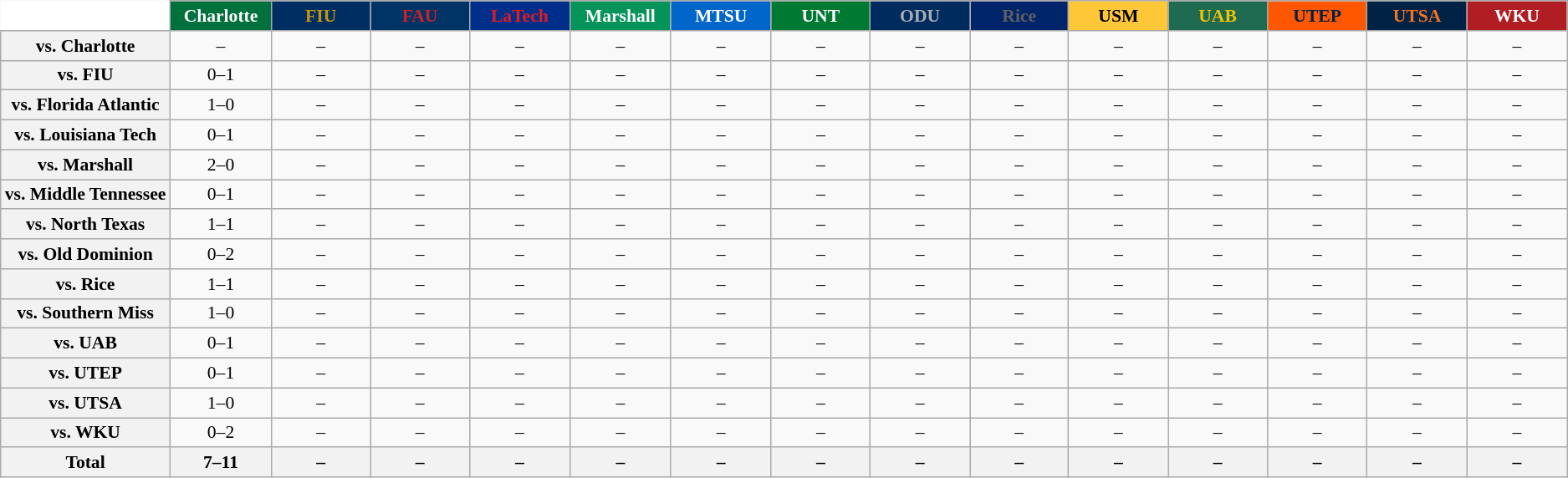<table class="wikitable" style="white-space:nowrap;font-size:90%;">
<tr>
<th colspan=1 style="background:white; border-top-style:hidden; border-left-style:hidden;"   width=75> </th>
<th style="background:#00703C; color:#FFFFFF;"  width=75>Charlotte</th>
<th style="background:#002d62; color:#c5960c;"  width=75>FIU</th>
<th style="background:#003366; color:#CE2029;"  width=75>FAU</th>
<th style="background:#002F8B; color:#E31B23;"  width=75>LaTech</th>
<th style="background:#04945a; color:#FFFFFF;"  width=75>Marshall</th>
<th style="background:#0066CC; color:#FFFFFF;"  width=75>MTSU</th>
<th style="background:#007A33; color:#FFFFFF;"  width=75>UNT</th>
<th style="background:#002b5f; color:#a8adb4;"  width=75>ODU</th>
<th style="background:#002469; color:#5e6062;"  width=75>Rice</th>
<th style="background:#FDC737; color:#000000;"  width=75>USM</th>
<th style="background:#1E6B52; color:#F4C300;"  width=75>UAB</th>
<th style="background:#ff5600; color:#002147;"  width=75>UTEP</th>
<th style="background:#002244; color:#f47321;"  width=75>UTSA</th>
<th style="background:#B01E24; color:#FFFFFF;"  width=75>WKU</th>
</tr>
<tr style="text-align:center;">
<th>vs. Charlotte</th>
<td>–</td>
<td>–</td>
<td>–</td>
<td>–</td>
<td>–</td>
<td>–</td>
<td>–</td>
<td>–</td>
<td>–</td>
<td>–</td>
<td>–</td>
<td>–</td>
<td>–</td>
<td>–</td>
</tr>
<tr style="text-align:center;">
<th>vs. FIU</th>
<td>0–1</td>
<td>–</td>
<td>–</td>
<td>–</td>
<td>–</td>
<td>–</td>
<td>–</td>
<td>–</td>
<td>–</td>
<td>–</td>
<td>–</td>
<td>–</td>
<td>–</td>
<td>–</td>
</tr>
<tr style="text-align:center;">
<th>vs. Florida Atlantic</th>
<td>1–0</td>
<td>–</td>
<td>–</td>
<td>–</td>
<td>–</td>
<td>–</td>
<td>–</td>
<td>–</td>
<td>–</td>
<td>–</td>
<td>–</td>
<td>–</td>
<td>–</td>
<td>–</td>
</tr>
<tr style="text-align:center;">
<th>vs. Louisiana Tech</th>
<td>0–1</td>
<td>–</td>
<td>–</td>
<td>–</td>
<td>–</td>
<td>–</td>
<td>–</td>
<td>–</td>
<td>–</td>
<td>–</td>
<td>–</td>
<td>–</td>
<td>–</td>
<td>–</td>
</tr>
<tr style="text-align:center;">
<th>vs. Marshall</th>
<td>2–0</td>
<td>–</td>
<td>–</td>
<td>–</td>
<td>–</td>
<td>–</td>
<td>–</td>
<td>–</td>
<td>–</td>
<td>–</td>
<td>–</td>
<td>–</td>
<td>–</td>
<td>–</td>
</tr>
<tr style="text-align:center;">
<th>vs. Middle Tennessee</th>
<td>0–1</td>
<td>–</td>
<td>–</td>
<td>–</td>
<td>–</td>
<td>–</td>
<td>–</td>
<td>–</td>
<td>–</td>
<td>–</td>
<td>–</td>
<td>–</td>
<td>–</td>
<td>–</td>
</tr>
<tr style="text-align:center;">
<th>vs. North Texas</th>
<td>1–1</td>
<td>–</td>
<td>–</td>
<td>–</td>
<td>–</td>
<td>–</td>
<td>–</td>
<td>–</td>
<td>–</td>
<td>–</td>
<td>–</td>
<td>–</td>
<td>–</td>
<td>–</td>
</tr>
<tr style="text-align:center;">
<th>vs. Old Dominion</th>
<td>0–2</td>
<td>–</td>
<td>–</td>
<td>–</td>
<td>–</td>
<td>–</td>
<td>–</td>
<td>–</td>
<td>–</td>
<td>–</td>
<td>–</td>
<td>–</td>
<td>–</td>
<td>–</td>
</tr>
<tr style="text-align:center;">
<th>vs. Rice</th>
<td>1–1</td>
<td>–</td>
<td>–</td>
<td>–</td>
<td>–</td>
<td>–</td>
<td>–</td>
<td>–</td>
<td>–</td>
<td>–</td>
<td>–</td>
<td>–</td>
<td>–</td>
<td>–</td>
</tr>
<tr style="text-align:center;">
<th>vs. Southern Miss</th>
<td>1–0</td>
<td>–</td>
<td>–</td>
<td>–</td>
<td>–</td>
<td>–</td>
<td>–</td>
<td>–</td>
<td>–</td>
<td>–</td>
<td>–</td>
<td>–</td>
<td>–</td>
<td>–</td>
</tr>
<tr style="text-align:center;">
<th>vs. UAB</th>
<td>0–1</td>
<td>–</td>
<td>–</td>
<td>–</td>
<td>–</td>
<td>–</td>
<td>–</td>
<td>–</td>
<td>–</td>
<td>–</td>
<td>–</td>
<td>–</td>
<td>–</td>
<td>–</td>
</tr>
<tr style="text-align:center;">
<th>vs. UTEP</th>
<td>0–1</td>
<td>–</td>
<td>–</td>
<td>–</td>
<td>–</td>
<td>–</td>
<td>–</td>
<td>–</td>
<td>–</td>
<td>–</td>
<td>–</td>
<td>–</td>
<td>–</td>
<td>–</td>
</tr>
<tr style="text-align:center;">
<th>vs. UTSA</th>
<td>1–0</td>
<td>–</td>
<td>–</td>
<td>–</td>
<td>–</td>
<td>–</td>
<td>–</td>
<td>–</td>
<td>–</td>
<td>–</td>
<td>–</td>
<td>–</td>
<td>–</td>
<td>–</td>
</tr>
<tr style="text-align:center;">
<th>vs. WKU</th>
<td>0–2</td>
<td>–</td>
<td>–</td>
<td>–</td>
<td>–</td>
<td>–</td>
<td>–</td>
<td>–</td>
<td>–</td>
<td>–</td>
<td>–</td>
<td>–</td>
<td>–</td>
<td>–<br></td>
</tr>
<tr style="text-align:center;">
<th>Total</th>
<th>7–11</th>
<th>–</th>
<th>–</th>
<th>–</th>
<th>–</th>
<th>–</th>
<th>–</th>
<th>–</th>
<th>–</th>
<th>–</th>
<th>–</th>
<th>–</th>
<th>–</th>
<th>–</th>
</tr>
</table>
